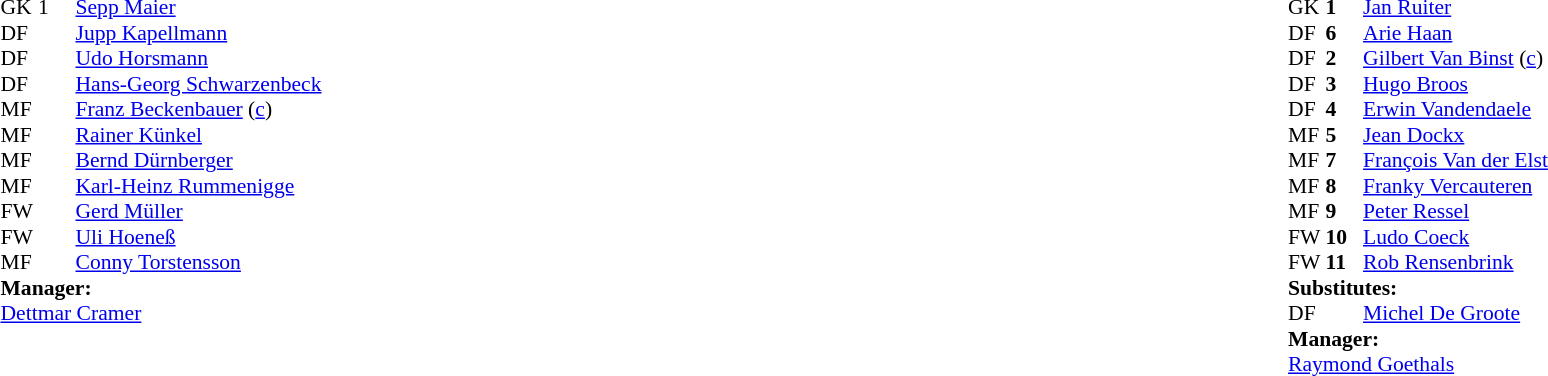<table width="100%">
<tr>
<td valign="top" width="40%"><br><table style="font-size:90%" cellspacing="0" cellpadding="0">
<tr>
<th width=25></th>
<th width=25></th>
</tr>
<tr>
<td>GK</td>
<td>1</td>
<td> <a href='#'>Sepp Maier</a></td>
</tr>
<tr>
<td>DF</td>
<td></td>
<td> <a href='#'>Jupp Kapellmann</a></td>
</tr>
<tr>
<td>DF</td>
<td></td>
<td> <a href='#'>Udo Horsmann</a></td>
</tr>
<tr>
<td>DF</td>
<td></td>
<td> <a href='#'>Hans-Georg Schwarzenbeck</a></td>
</tr>
<tr>
<td>MF</td>
<td></td>
<td> <a href='#'>Franz Beckenbauer</a> (<a href='#'>c</a>)</td>
</tr>
<tr>
<td>MF</td>
<td></td>
<td> <a href='#'>Rainer Künkel</a></td>
</tr>
<tr>
<td>MF</td>
<td></td>
<td> <a href='#'>Bernd Dürnberger</a></td>
</tr>
<tr>
<td>MF</td>
<td></td>
<td> <a href='#'>Karl-Heinz Rummenigge</a></td>
</tr>
<tr>
<td>FW</td>
<td></td>
<td> <a href='#'>Gerd Müller</a></td>
</tr>
<tr>
<td>FW</td>
<td></td>
<td> <a href='#'>Uli Hoeneß</a></td>
</tr>
<tr>
<td>MF</td>
<td></td>
<td> <a href='#'>Conny Torstensson</a></td>
</tr>
<tr>
<td colspan=3><strong>Manager:</strong></td>
</tr>
<tr>
<td colspan=3> <a href='#'>Dettmar Cramer</a></td>
</tr>
</table>
</td>
<td valign="top"></td>
<td valign="top" width="50%"><br><table style="font-size:90%; margin:auto" cellspacing="0" cellpadding="0">
<tr>
<th width=25></th>
<th width=25></th>
</tr>
<tr>
<td>GK</td>
<td><strong>1</strong></td>
<td> <a href='#'>Jan Ruiter</a></td>
</tr>
<tr>
<td>DF</td>
<td><strong> 6</strong></td>
<td> <a href='#'>Arie Haan</a></td>
</tr>
<tr>
<td>DF</td>
<td><strong> 2</strong></td>
<td> <a href='#'>Gilbert Van Binst</a> (<a href='#'>c</a>)</td>
</tr>
<tr>
<td>DF</td>
<td><strong> 3</strong></td>
<td> <a href='#'>Hugo Broos</a></td>
</tr>
<tr>
<td>DF</td>
<td><strong> 4</strong></td>
<td> <a href='#'>Erwin Vandendaele</a></td>
</tr>
<tr>
<td>MF</td>
<td><strong> 5</strong></td>
<td> <a href='#'>Jean Dockx</a></td>
<td></td>
<td></td>
</tr>
<tr>
<td>MF</td>
<td><strong> 7</strong></td>
<td> <a href='#'>François Van der Elst</a></td>
</tr>
<tr>
<td>MF</td>
<td><strong> 8</strong></td>
<td> <a href='#'>Franky Vercauteren</a></td>
</tr>
<tr>
<td>MF</td>
<td><strong> 9</strong></td>
<td> <a href='#'>Peter Ressel</a></td>
</tr>
<tr>
<td>FW</td>
<td><strong>10 </strong></td>
<td> <a href='#'>Ludo Coeck</a></td>
</tr>
<tr>
<td>FW</td>
<td><strong> 11</strong></td>
<td> <a href='#'>Rob Rensenbrink</a></td>
</tr>
<tr>
<td colspan=3><strong>Substitutes:</strong></td>
</tr>
<tr>
<td>DF</td>
<td><strong> </strong></td>
<td> <a href='#'>Michel De Groote</a></td>
<td></td>
<td></td>
</tr>
<tr>
<td colspan=3><strong>Manager:</strong></td>
</tr>
<tr>
<td colspan=3> <a href='#'>Raymond Goethals</a></td>
</tr>
</table>
</td>
</tr>
</table>
